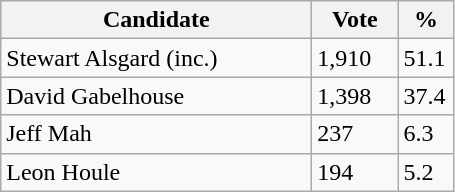<table class="wikitable">
<tr>
<th bgcolor="#DDDDFF" width="200px">Candidate</th>
<th bgcolor="#DDDDFF" width="50px">Vote</th>
<th bgcolor="#DDDDFF" width="30px">%</th>
</tr>
<tr>
<td>Stewart Alsgard (inc.)</td>
<td>1,910</td>
<td>51.1</td>
</tr>
<tr>
<td>David Gabelhouse</td>
<td>1,398</td>
<td>37.4</td>
</tr>
<tr>
<td>Jeff Mah</td>
<td>237</td>
<td>6.3</td>
</tr>
<tr>
<td>Leon Houle</td>
<td>194</td>
<td>5.2</td>
</tr>
</table>
